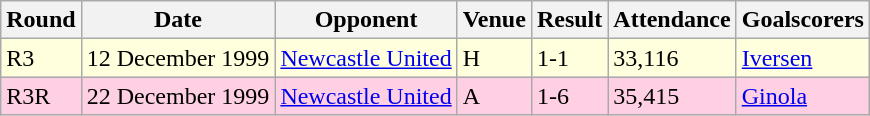<table class="wikitable">
<tr>
<th>Round</th>
<th>Date</th>
<th>Opponent</th>
<th>Venue</th>
<th>Result</th>
<th>Attendance</th>
<th>Goalscorers</th>
</tr>
<tr style="background-color: #ffffdd;">
<td>R3</td>
<td>12 December 1999</td>
<td><a href='#'>Newcastle United</a></td>
<td>H</td>
<td>1-1</td>
<td>33,116</td>
<td><a href='#'>Iversen</a></td>
</tr>
<tr style="background-color: #ffd0e3;">
<td>R3R</td>
<td>22 December 1999</td>
<td><a href='#'>Newcastle United</a></td>
<td>A</td>
<td>1-6</td>
<td>35,415</td>
<td><a href='#'>Ginola</a></td>
</tr>
</table>
